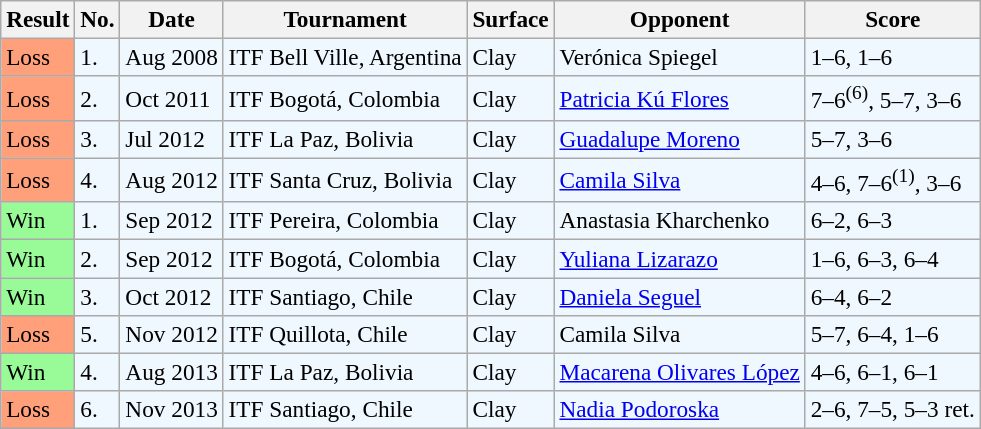<table class="sortable wikitable" style=font-size:97%>
<tr>
<th>Result</th>
<th>No.</th>
<th>Date</th>
<th>Tournament</th>
<th>Surface</th>
<th>Opponent</th>
<th class="unsortable">Score</th>
</tr>
<tr style="background:#f0f8ff;">
<td style="background:#ffa07a;">Loss</td>
<td>1.</td>
<td>Aug 2008</td>
<td>ITF Bell Ville, Argentina</td>
<td>Clay</td>
<td> Verónica Spiegel</td>
<td>1–6, 1–6</td>
</tr>
<tr style="background:#f0f8ff;">
<td style="background:#ffa07a;">Loss</td>
<td>2.</td>
<td>Oct 2011</td>
<td>ITF Bogotá, Colombia</td>
<td>Clay</td>
<td> <a href='#'>Patricia Kú Flores</a></td>
<td>7–6<sup>(6)</sup>, 5–7, 3–6</td>
</tr>
<tr style="background:#f0f8ff;">
<td style="background:#ffa07a;">Loss</td>
<td>3.</td>
<td>Jul 2012</td>
<td>ITF La Paz, Bolivia</td>
<td>Clay</td>
<td> <a href='#'>Guadalupe Moreno</a></td>
<td>5–7, 3–6</td>
</tr>
<tr style="background:#f0f8ff;">
<td style="background:#ffa07a;">Loss</td>
<td>4.</td>
<td>Aug 2012</td>
<td>ITF Santa Cruz, Bolivia</td>
<td>Clay</td>
<td> <a href='#'>Camila Silva</a></td>
<td>4–6, 7–6<sup>(1)</sup>, 3–6</td>
</tr>
<tr style="background:#f0f8ff;">
<td style="background:#98fb98;">Win</td>
<td>1.</td>
<td>Sep 2012</td>
<td>ITF Pereira, Colombia</td>
<td>Clay</td>
<td> Anastasia Kharchenko</td>
<td>6–2, 6–3</td>
</tr>
<tr style="background:#f0f8ff;">
<td style="background:#98fb98;">Win</td>
<td>2.</td>
<td>Sep 2012</td>
<td>ITF Bogotá, Colombia</td>
<td>Clay</td>
<td> <a href='#'>Yuliana Lizarazo</a></td>
<td>1–6, 6–3, 6–4</td>
</tr>
<tr style="background:#f0f8ff;">
<td style="background:#98fb98;">Win</td>
<td>3.</td>
<td>Oct 2012</td>
<td>ITF Santiago, Chile</td>
<td>Clay</td>
<td> <a href='#'>Daniela Seguel</a></td>
<td>6–4, 6–2</td>
</tr>
<tr style="background:#f0f8ff;">
<td style="background:#ffa07a;">Loss</td>
<td>5.</td>
<td>Nov 2012</td>
<td>ITF Quillota, Chile</td>
<td>Clay</td>
<td> Camila Silva</td>
<td>5–7, 6–4, 1–6</td>
</tr>
<tr style="background:#f0f8ff;">
<td style="background:#98fb98;">Win</td>
<td>4.</td>
<td>Aug 2013</td>
<td>ITF La Paz, Bolivia</td>
<td>Clay</td>
<td> <a href='#'>Macarena Olivares López</a></td>
<td>4–6, 6–1, 6–1</td>
</tr>
<tr style="background:#f0f8ff;">
<td style="background:#ffa07a;">Loss</td>
<td>6.</td>
<td>Nov 2013</td>
<td>ITF Santiago, Chile</td>
<td>Clay</td>
<td> <a href='#'>Nadia Podoroska</a></td>
<td>2–6, 7–5, 5–3 ret.</td>
</tr>
</table>
